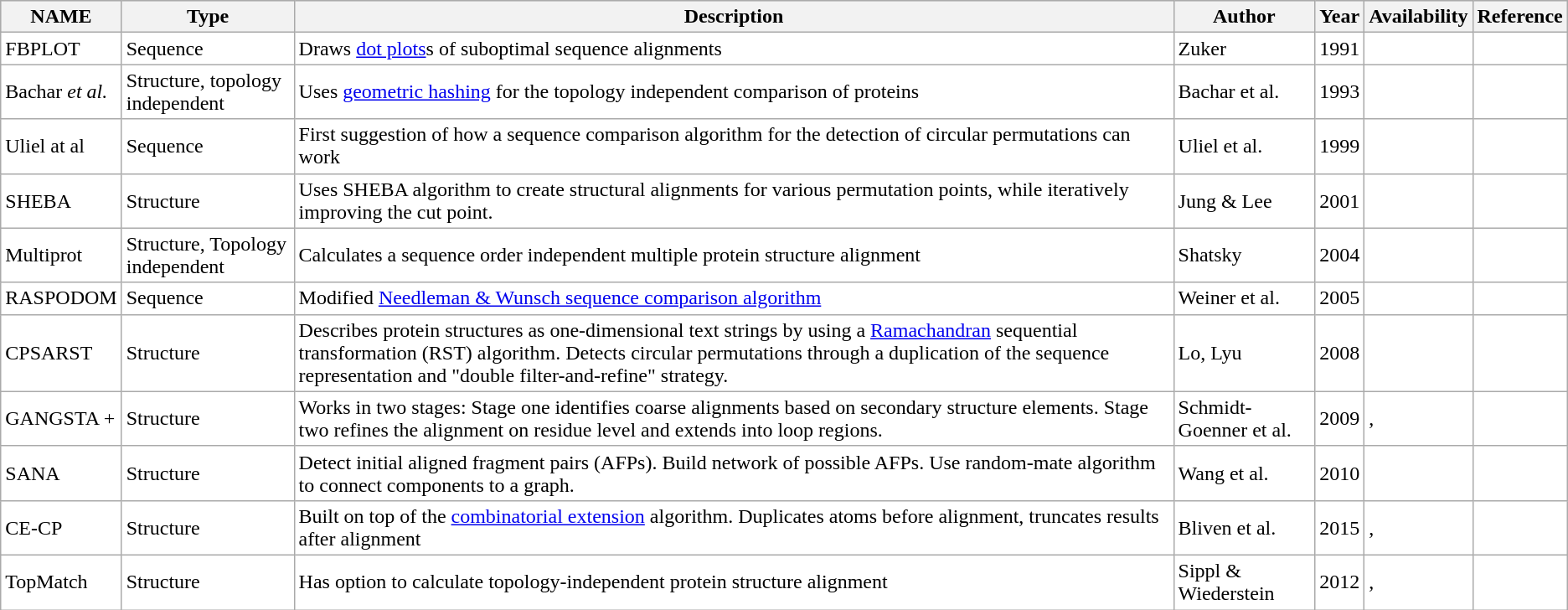<table class="sortable wikitable" border="0" align="center" style="border: 1px solid #999; background-color:white">
<tr align="left" bgcolor="#CCCCCC">
<th>NAME</th>
<th>Type</th>
<th>Description</th>
<th>Author</th>
<th>Year</th>
<th>Availability</th>
<th>Reference</th>
</tr>
<tr>
<td>FBPLOT</td>
<td>Sequence</td>
<td>Draws <a href='#'>dot plots</a>s of suboptimal sequence alignments</td>
<td>Zuker</td>
<td>1991</td>
<td></td>
<td></td>
</tr>
<tr>
<td>Bachar <em>et al.</em></td>
<td>Structure, topology independent</td>
<td>Uses <a href='#'>geometric hashing</a> for the topology independent comparison of proteins</td>
<td>Bachar et al.</td>
<td>1993</td>
<td></td>
<td></td>
</tr>
<tr>
<td>Uliel at al</td>
<td>Sequence</td>
<td>First suggestion of how a sequence comparison algorithm for the detection of circular permutations can work</td>
<td>Uliel et al.</td>
<td>1999</td>
<td></td>
<td></td>
</tr>
<tr>
<td>SHEBA</td>
<td>Structure</td>
<td>Uses SHEBA algorithm to create structural alignments for various permutation points, while iteratively improving the cut point.</td>
<td>Jung & Lee</td>
<td>2001</td>
<td></td>
<td></td>
</tr>
<tr>
<td>Multiprot</td>
<td>Structure, Topology independent</td>
<td>Calculates a sequence order independent multiple protein structure alignment</td>
<td>Shatsky</td>
<td>2004</td>
<td></td>
<td></td>
</tr>
<tr>
<td>RASPODOM</td>
<td>Sequence</td>
<td>Modified <a href='#'>Needleman & Wunsch sequence comparison algorithm</a></td>
<td>Weiner et al.</td>
<td>2005</td>
<td></td>
<td></td>
</tr>
<tr>
<td>CPSARST</td>
<td>Structure</td>
<td>Describes  protein structures as one-dimensional text strings by using a <a href='#'>Ramachandran</a> sequential transformation (RST) algorithm.  Detects circular permutations through a duplication of  the sequence representation and "double filter-and-refine" strategy.</td>
<td>Lo, Lyu</td>
<td>2008</td>
<td></td>
<td></td>
</tr>
<tr>
<td>GANGSTA +</td>
<td>Structure</td>
<td>Works in two stages: Stage one identifies coarse alignments based on secondary structure  elements. Stage two refines the alignment on residue level and extends into loop regions.</td>
<td>Schmidt-Goenner et al.</td>
<td>2009</td>
<td>, </td>
<td></td>
</tr>
<tr>
<td>SANA</td>
<td>Structure</td>
<td>Detect initial aligned fragment pairs (AFPs). Build network of possible AFPs. Use random-mate algorithm to connect components to a graph.</td>
<td>Wang et al.</td>
<td>2010</td>
<td></td>
<td></td>
</tr>
<tr>
<td>CE-CP</td>
<td>Structure</td>
<td>Built on top of the <a href='#'>combinatorial extension</a> algorithm. Duplicates atoms before alignment, truncates results after alignment</td>
<td>Bliven et al.</td>
<td>2015</td>
<td>, </td>
<td></td>
</tr>
<tr>
<td>TopMatch</td>
<td>Structure</td>
<td>Has option to calculate topology-independent protein structure alignment</td>
<td>Sippl & Wiederstein</td>
<td>2012</td>
<td>, </td>
<td></td>
</tr>
</table>
